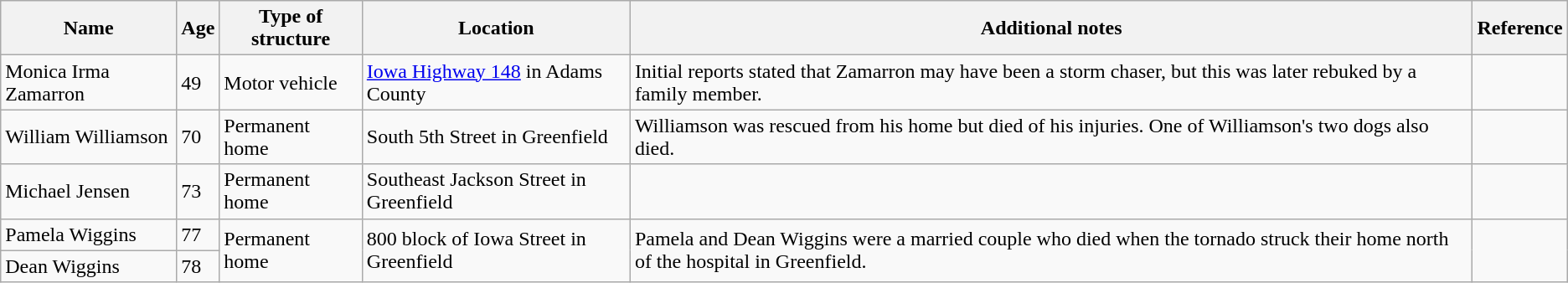<table class="wikitable">
<tr>
<th>Name</th>
<th>Age</th>
<th>Type of structure</th>
<th>Location</th>
<th>Additional notes</th>
<th>Reference</th>
</tr>
<tr>
<td>Monica Irma Zamarron</td>
<td>49</td>
<td>Motor vehicle</td>
<td><a href='#'>Iowa Highway 148</a> in Adams County</td>
<td>Initial reports stated that Zamarron may have been a storm chaser, but this was later rebuked by a family member.</td>
<td></td>
</tr>
<tr>
<td>William Williamson</td>
<td>70</td>
<td>Permanent home</td>
<td>South 5th Street in Greenfield</td>
<td>Williamson was rescued from his home but died of his injuries. One of Williamson's two dogs also died.</td>
<td></td>
</tr>
<tr>
<td>Michael Jensen</td>
<td>73</td>
<td>Permanent home</td>
<td>Southeast Jackson Street in Greenfield</td>
<td></td>
<td></td>
</tr>
<tr>
<td>Pamela Wiggins</td>
<td>77</td>
<td rowspan="2">Permanent home</td>
<td rowspan="2">800 block of Iowa Street in Greenfield</td>
<td rowspan="2">Pamela and Dean Wiggins were a married couple who died when the tornado struck their home north of the hospital in Greenfield.</td>
<td rowspan="2"></td>
</tr>
<tr>
<td>Dean Wiggins</td>
<td>78</td>
</tr>
</table>
